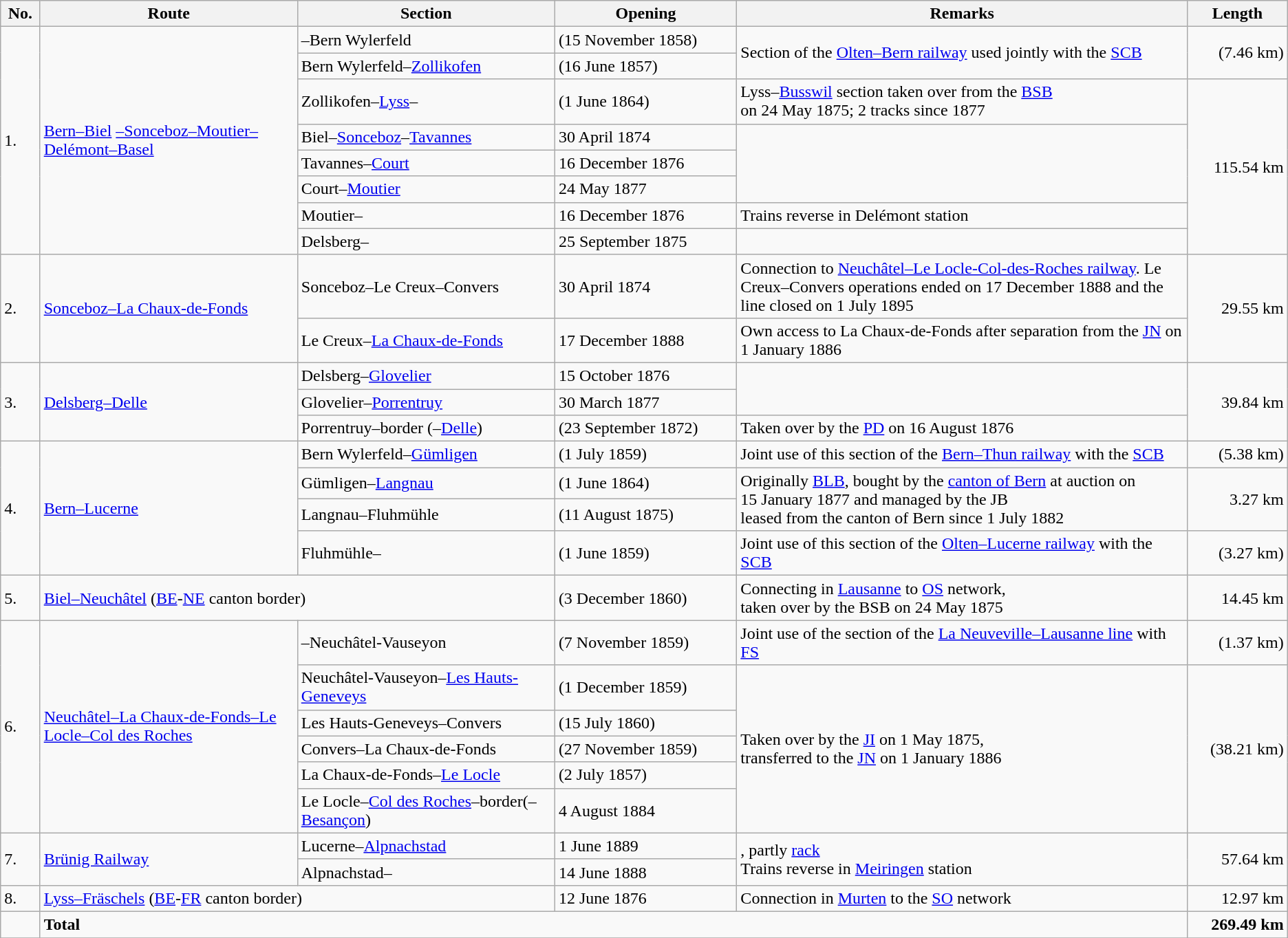<table class="wikitable">
<tr>
<th>No.</th>
<th style="width:20%">Route</th>
<th style="width:20%">Section</th>
<th>Opening</th>
<th style="width:35%">Remarks</th>
<th>Length</th>
</tr>
<tr>
<td rowspan="8">1.</td>
<td rowspan="8"><a href='#'>Bern–Biel</a> <a href='#'>–Sonceboz</a><a href='#'>–Moutier</a><a href='#'>–Delémont–Basel</a></td>
<td>–Bern Wylerfeld</td>
<td>(15 November 1858)</td>
<td rowspan="2">Section of the <a href='#'>Olten–Bern railway</a> used jointly with the <a href='#'>SCB</a></td>
<td rowspan="2" style="text-align:right">(7.46 km)</td>
</tr>
<tr>
<td>Bern Wylerfeld–<a href='#'>Zollikofen</a></td>
<td>(16 June 1857)</td>
</tr>
<tr>
<td>Zollikofen–<a href='#'>Lyss</a>–</td>
<td>(1 June 1864)</td>
<td>Lyss–<a href='#'>Busswil</a> section taken over from the <a href='#'>BSB</a><br> on 24 May 1875; 2 tracks since 1877</td>
<td rowspan="6" style="text-align:right">115.54 km</td>
</tr>
<tr>
<td>Biel–<a href='#'>Sonceboz</a>–<a href='#'>Tavannes</a></td>
<td>30 April 1874</td>
<td rowspan="3"></td>
</tr>
<tr>
<td>Tavannes–<a href='#'>Court</a></td>
<td>16 December 1876</td>
</tr>
<tr>
<td>Court–<a href='#'>Moutier</a></td>
<td>24 May 1877</td>
</tr>
<tr>
<td>Moutier–</td>
<td>16 December 1876</td>
<td>Trains reverse in Delémont station</td>
</tr>
<tr>
<td>Delsberg–</td>
<td>25 September 1875</td>
<td></td>
</tr>
<tr>
<td rowspan="2">2.</td>
<td rowspan="2"><a href='#'>Sonceboz–La Chaux-de-Fonds</a></td>
<td>Sonceboz–Le Creux–Convers</td>
<td>30 April 1874</td>
<td>Connection to <a href='#'>Neuchâtel–Le Locle-Col-des-Roches railway</a>. Le Creux–Convers operations ended on 17 December 1888 and the line closed on 1 July 1895</td>
<td rowspan="2" style="text-align:right">29.55 km</td>
</tr>
<tr>
<td>Le Creux–<a href='#'>La Chaux-de-Fonds</a></td>
<td>17 December 1888</td>
<td>Own access to La Chaux-de-Fonds after separation from the <a href='#'>JN</a> on 1 January 1886</td>
</tr>
<tr>
<td rowspan="3">3.</td>
<td rowspan="3"><a href='#'>Delsberg–Delle</a></td>
<td>Delsberg–<a href='#'>Glovelier</a></td>
<td>15 October 1876</td>
<td rowspan="2"></td>
<td rowspan="3" style="text-align:right">39.84 km</td>
</tr>
<tr>
<td>Glovelier–<a href='#'>Porrentruy</a></td>
<td>30 March 1877</td>
</tr>
<tr>
<td>Porrentruy–border (–<a href='#'>Delle</a>)</td>
<td>(23 September 1872)</td>
<td>Taken over by the <a href='#'>PD</a> on 16 August 1876</td>
</tr>
<tr>
<td rowspan="4">4.</td>
<td rowspan="4"><a href='#'>Bern–Lucerne</a></td>
<td>Bern Wylerfeld–<a href='#'>Gümligen</a></td>
<td>(1 July 1859)</td>
<td>Joint use of this section of the <a href='#'>Bern–Thun railway</a> with the <a href='#'>SCB</a></td>
<td style="text-align:right">(5.38 km)</td>
</tr>
<tr>
<td>Gümligen–<a href='#'>Langnau</a></td>
<td>(1 June 1864)</td>
<td rowspan="2">Originally <a href='#'>BLB</a>, bought by the <a href='#'>canton of Bern</a> at auction on 15 January 1877 and managed by the JB<br>leased from the canton of Bern since 1 July 1882</td>
<td rowspan="2" style="text-align:right">3.27 km</td>
</tr>
<tr>
<td>Langnau–Fluhmühle</td>
<td>(11 August 1875)</td>
</tr>
<tr>
<td>Fluhmühle–</td>
<td>(1 June 1859)</td>
<td>Joint use of this section of the <a href='#'>Olten–Lucerne railway</a> with the <a href='#'>SCB</a></td>
<td style="text-align:right">(3.27 km)</td>
</tr>
<tr>
<td>5.</td>
<td colspan="2"><a href='#'>Biel–Neuchâtel</a> (<a href='#'>BE</a>-<a href='#'>NE</a> canton border)</td>
<td>(3 December 1860)</td>
<td>Connecting in <a href='#'>Lausanne</a> to <a href='#'>OS</a> network,<br>taken over by the BSB on 24 May 1875</td>
<td style="text-align:right">14.45 km</td>
</tr>
<tr>
<td rowspan="6">6.</td>
<td rowspan="6"><a href='#'>Neuchâtel–La Chaux-de-Fonds–Le Locle–Col des Roches</a></td>
<td>–Neuchâtel-Vauseyon</td>
<td>(7 November 1859)</td>
<td>Joint use of the section of the <a href='#'>La Neuveville–Lausanne line</a> with <a href='#'>FS</a></td>
<td style="text-align:right">(1.37 km)</td>
</tr>
<tr>
<td>Neuchâtel-Vauseyon–<a href='#'>Les Hauts-Geneveys</a></td>
<td>(1 December 1859)</td>
<td rowspan="5">Taken over by the <a href='#'>JI</a> on 1 May 1875, <br>transferred to the <a href='#'>JN</a> on 1 January 1886</td>
<td rowspan="5" style="text-align:right">(38.21 km)</td>
</tr>
<tr>
<td>Les Hauts-Geneveys–Convers</td>
<td>(15 July 1860)</td>
</tr>
<tr>
<td>Convers–La Chaux-de-Fonds</td>
<td>(27 November 1859)</td>
</tr>
<tr>
<td>La Chaux-de-Fonds–<a href='#'>Le Locle</a></td>
<td>(2 July 1857)</td>
</tr>
<tr>
<td>Le Locle–<a href='#'>Col des Roches</a>–border(–<a href='#'>Besançon</a>)</td>
<td>4 August 1884</td>
</tr>
<tr>
<td rowspan="2">7.</td>
<td rowspan="2"><a href='#'>Brünig Railway</a></td>
<td>Lucerne–<a href='#'>Alpnachstad</a></td>
<td>1 June 1889</td>
<td rowspan="2">, partly <a href='#'>rack</a><br>Trains reverse in <a href='#'>Meiringen</a> station</td>
<td rowspan="2" style="text-align:right">57.64 km</td>
</tr>
<tr>
<td>Alpnachstad–</td>
<td>14 June 1888</td>
</tr>
<tr>
<td>8.</td>
<td colspan="2"><a href='#'>Lyss–Fräschels</a> (<a href='#'>BE</a>-<a href='#'>FR</a> canton border)</td>
<td>12 June 1876</td>
<td>Connection in <a href='#'>Murten</a> to the <a href='#'>SO</a> network</td>
<td style="text-align:right">12.97 km</td>
</tr>
<tr>
<td></td>
<td colspan="4"><strong>Total</strong></td>
<td style="text-align:right"><strong>269.49 km</strong></td>
</tr>
<tr>
</tr>
<tr>
</tr>
</table>
